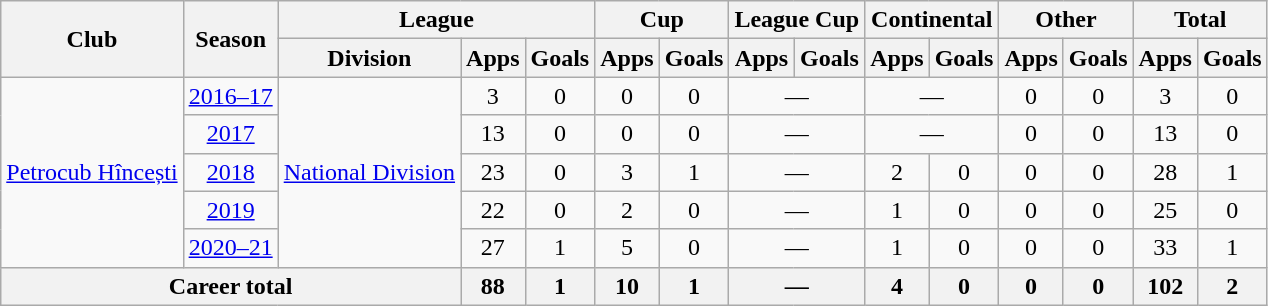<table class="wikitable" style="text-align:center">
<tr>
<th rowspan="2">Club</th>
<th rowspan="2">Season</th>
<th colspan="3">League</th>
<th colspan="2">Cup</th>
<th colspan="2">League Cup</th>
<th colspan="2">Continental</th>
<th colspan="2">Other</th>
<th colspan="2">Total</th>
</tr>
<tr>
<th>Division</th>
<th>Apps</th>
<th>Goals</th>
<th>Apps</th>
<th>Goals</th>
<th>Apps</th>
<th>Goals</th>
<th>Apps</th>
<th>Goals</th>
<th>Apps</th>
<th>Goals</th>
<th>Apps</th>
<th>Goals</th>
</tr>
<tr>
<td rowspan="5"><a href='#'>Petrocub Hîncești</a></td>
<td><a href='#'>2016–17</a></td>
<td rowspan="5"><a href='#'>National Division</a></td>
<td>3</td>
<td>0</td>
<td>0</td>
<td>0</td>
<td colspan="2">—</td>
<td colspan="2">—</td>
<td>0</td>
<td>0</td>
<td>3</td>
<td>0</td>
</tr>
<tr>
<td><a href='#'>2017</a></td>
<td>13</td>
<td>0</td>
<td>0</td>
<td>0</td>
<td colspan="2">—</td>
<td colspan="2">—</td>
<td>0</td>
<td>0</td>
<td>13</td>
<td>0</td>
</tr>
<tr>
<td><a href='#'>2018</a></td>
<td>23</td>
<td>0</td>
<td>3</td>
<td>1</td>
<td colspan="2">—</td>
<td>2</td>
<td>0</td>
<td>0</td>
<td>0</td>
<td>28</td>
<td>1</td>
</tr>
<tr>
<td><a href='#'>2019</a></td>
<td>22</td>
<td>0</td>
<td>2</td>
<td>0</td>
<td colspan="2">—</td>
<td>1</td>
<td>0</td>
<td>0</td>
<td>0</td>
<td>25</td>
<td>0</td>
</tr>
<tr>
<td><a href='#'>2020–21</a></td>
<td>27</td>
<td>1</td>
<td>5</td>
<td>0</td>
<td colspan="2">—</td>
<td>1</td>
<td>0</td>
<td>0</td>
<td>0</td>
<td>33</td>
<td>1</td>
</tr>
<tr>
<th colspan="3">Career total</th>
<th>88</th>
<th>1</th>
<th>10</th>
<th>1</th>
<th colspan="2">—</th>
<th>4</th>
<th>0</th>
<th>0</th>
<th>0</th>
<th>102</th>
<th>2</th>
</tr>
</table>
